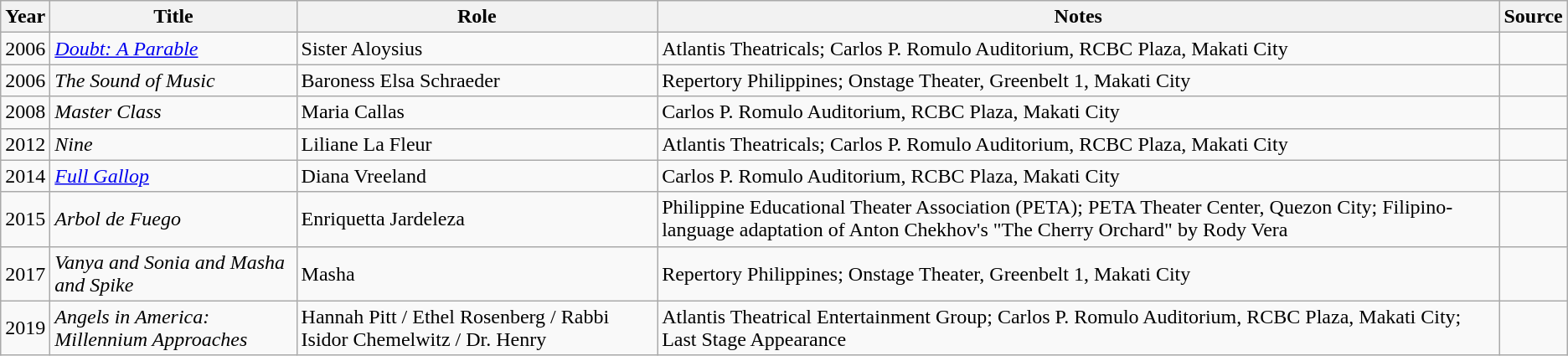<table class="wikitable sortable" >
<tr>
<th>Year</th>
<th>Title</th>
<th>Role</th>
<th class="unsortable">Notes </th>
<th class="unsortable">Source </th>
</tr>
<tr>
<td>2006</td>
<td><em><a href='#'>Doubt: A Parable</a></em></td>
<td>Sister Aloysius</td>
<td>Atlantis Theatricals; Carlos P. Romulo Auditorium, RCBC Plaza, Makati City</td>
<td></td>
</tr>
<tr>
<td>2006</td>
<td><em>The Sound of Music</em></td>
<td>Baroness Elsa Schraeder</td>
<td>Repertory Philippines; Onstage Theater, Greenbelt 1, Makati City</td>
<td></td>
</tr>
<tr>
<td>2008</td>
<td><em>Master Class</em></td>
<td>Maria Callas</td>
<td>Carlos P. Romulo Auditorium, RCBC Plaza, Makati City</td>
<td></td>
</tr>
<tr>
<td>2012</td>
<td><em>Nine</em></td>
<td>Liliane La Fleur</td>
<td>Atlantis Theatricals; Carlos P. Romulo Auditorium, RCBC Plaza, Makati City</td>
<td></td>
</tr>
<tr>
<td>2014</td>
<td><em><a href='#'>Full Gallop</a></em></td>
<td>Diana Vreeland</td>
<td>Carlos P. Romulo Auditorium, RCBC Plaza, Makati City</td>
<td></td>
</tr>
<tr>
<td>2015</td>
<td><em>Arbol de Fuego</em></td>
<td>Enriquetta Jardeleza</td>
<td>Philippine Educational Theater Association (PETA); PETA Theater Center, Quezon City; Filipino-language adaptation of Anton Chekhov's "The Cherry Orchard" by Rody Vera</td>
<td></td>
</tr>
<tr>
<td>2017</td>
<td><em>Vanya and Sonia and Masha and Spike</em></td>
<td>Masha</td>
<td>Repertory Philippines; Onstage Theater, Greenbelt 1, Makati City</td>
<td></td>
</tr>
<tr>
<td>2019</td>
<td><em>Angels in America: Millennium Approaches</em></td>
<td>Hannah Pitt / Ethel Rosenberg / Rabbi Isidor Chemelwitz / Dr. Henry</td>
<td>Atlantis Theatrical Entertainment Group; Carlos P. Romulo Auditorium, RCBC Plaza, Makati City; Last Stage Appearance</td>
<td></td>
</tr>
</table>
